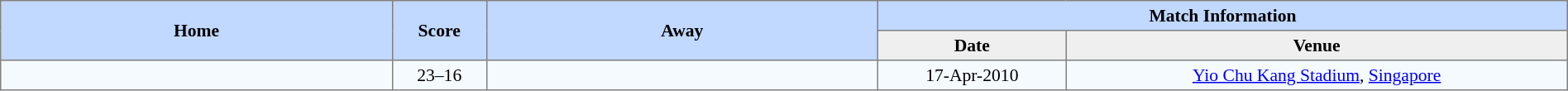<table border=1 style="border-collapse:collapse; font-size:90%; text-align:center;" cellpadding=3 cellspacing=0 width=100%>
<tr bgcolor=#C1D8FF>
<th rowspan=2 width=25%>Home</th>
<th rowspan=2 width=6%>Score</th>
<th rowspan=2 width=25%>Away</th>
<th colspan=6>Match Information</th>
</tr>
<tr bgcolor=#EFEFEF>
<th width=12%>Date</th>
<th width=32%>Venue</th>
</tr>
<tr bgcolor=#F5FAFF>
<td align=right><strong></strong></td>
<td>23–16</td>
<td align=left></td>
<td>17-Apr-2010</td>
<td><a href='#'>Yio Chu Kang Stadium</a>, <a href='#'>Singapore</a></td>
</tr>
</table>
